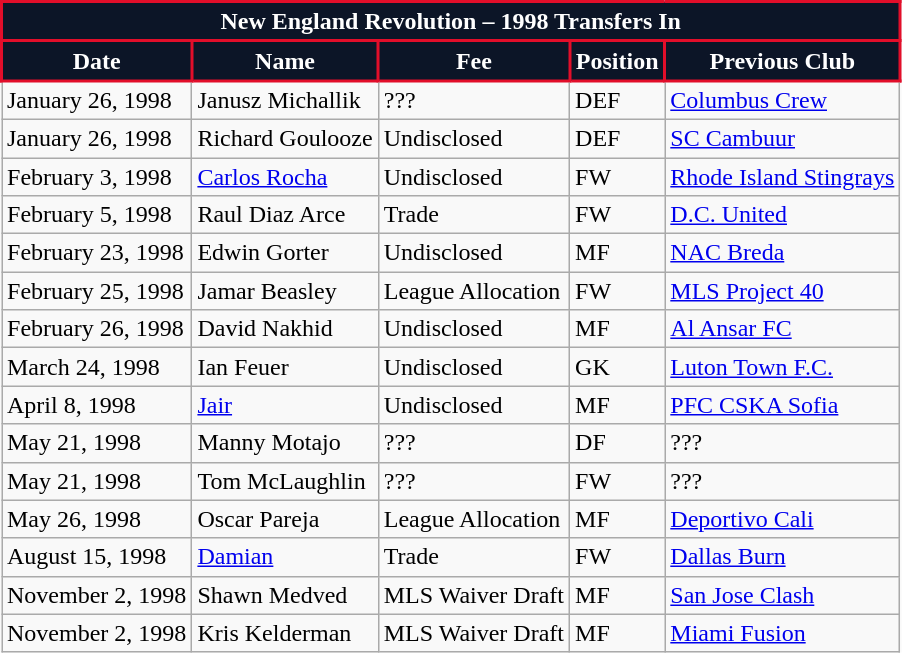<table class="wikitable">
<tr>
<th colspan="5" style="background:#0c1527; color:#fff; border:2px solid #e20e2a; text-align: center; font-weight:bold;">New England Revolution – 1998 Transfers In</th>
</tr>
<tr>
<th style="background:#0c1527; color:#fff; border:2px solid #e20e2a;" scope="col">Date</th>
<th style="background:#0c1527; color:#fff; border:2px solid #e20e2a;" scope="col">Name</th>
<th style="background:#0c1527; color:#fff; border:2px solid #e20e2a;" scope="col">Fee</th>
<th style="background:#0c1527; color:#fff; border:2px solid #e20e2a;" scope="col">Position</th>
<th style="background:#0c1527; color:#fff; border:2px solid #e20e2a;" scope="col">Previous Club</th>
</tr>
<tr>
<td>January 26, 1998</td>
<td>Janusz Michallik</td>
<td>??? </td>
<td>DEF</td>
<td> <a href='#'>Columbus Crew</a></td>
</tr>
<tr>
<td>January 26, 1998</td>
<td>Richard Goulooze</td>
<td>Undisclosed</td>
<td>DEF</td>
<td>  <a href='#'>SC Cambuur</a></td>
</tr>
<tr>
<td>February 3, 1998</td>
<td><a href='#'>Carlos Rocha</a></td>
<td>Undisclosed</td>
<td>FW</td>
<td> <a href='#'>Rhode Island Stingrays</a></td>
</tr>
<tr>
<td>February 5, 1998</td>
<td>Raul Diaz Arce</td>
<td>Trade</td>
<td>FW</td>
<td> <a href='#'>D.C. United</a></td>
</tr>
<tr>
<td>February 23, 1998</td>
<td>Edwin Gorter</td>
<td>Undisclosed</td>
<td>MF</td>
<td> <a href='#'>NAC Breda</a></td>
</tr>
<tr>
<td>February 25, 1998</td>
<td>Jamar Beasley</td>
<td>League Allocation</td>
<td>FW</td>
<td> <a href='#'>MLS Project 40</a></td>
</tr>
<tr>
<td>February 26, 1998</td>
<td>David Nakhid</td>
<td>Undisclosed</td>
<td>MF</td>
<td> <a href='#'>Al Ansar FC</a></td>
</tr>
<tr>
<td>March 24, 1998</td>
<td>Ian Feuer</td>
<td>Undisclosed</td>
<td>GK</td>
<td> <a href='#'>Luton Town F.C.</a></td>
</tr>
<tr>
<td>April 8, 1998</td>
<td><a href='#'>Jair</a></td>
<td>Undisclosed</td>
<td>MF</td>
<td>  <a href='#'>PFC CSKA Sofia</a></td>
</tr>
<tr>
<td>May 21, 1998</td>
<td>Manny Motajo</td>
<td>??? </td>
<td>DF</td>
<td>???</td>
</tr>
<tr>
<td>May 21, 1998</td>
<td>Tom McLaughlin</td>
<td>??? </td>
<td>FW</td>
<td>??? </td>
</tr>
<tr>
<td>May 26, 1998</td>
<td>Oscar Pareja</td>
<td>League Allocation</td>
<td>MF</td>
<td> <a href='#'>Deportivo Cali</a></td>
</tr>
<tr>
<td>August 15, 1998</td>
<td><a href='#'>Damian</a></td>
<td>Trade </td>
<td>FW</td>
<td> <a href='#'>Dallas Burn</a></td>
</tr>
<tr>
<td>November 2, 1998</td>
<td>Shawn Medved</td>
<td>MLS Waiver Draft</td>
<td>MF</td>
<td> <a href='#'>San Jose Clash</a></td>
</tr>
<tr>
<td>November 2, 1998</td>
<td>Kris Kelderman</td>
<td>MLS Waiver Draft</td>
<td>MF</td>
<td> <a href='#'>Miami Fusion</a></td>
</tr>
</table>
